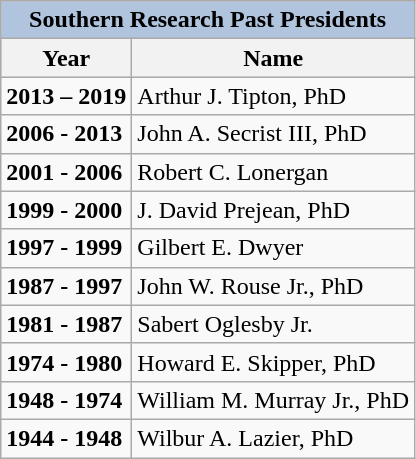<table class="wikitable">
<tr style="background:#ccc; text-align:center;">
<th colspan="4" style="background: LightSteelBlue;">Southern Research Past Presidents</th>
</tr>
<tr style="background:#ccc; text-align:center;">
<th>Year</th>
<th>Name</th>
</tr>
<tr>
<td><strong>2013 – 2019</strong></td>
<td>Arthur J. Tipton, PhD</td>
</tr>
<tr>
<td><strong>2006 - 2013</strong></td>
<td>John A. Secrist III, PhD</td>
</tr>
<tr>
<td><strong>2001 - 2006</strong></td>
<td>Robert C. Lonergan</td>
</tr>
<tr>
<td><strong>1999 - 2000</strong></td>
<td>J. David Prejean, PhD</td>
</tr>
<tr>
<td><strong>1997 - 1999</strong></td>
<td>Gilbert E. Dwyer</td>
</tr>
<tr>
<td><strong>1987 - 1997</strong></td>
<td>John W. Rouse Jr., PhD</td>
</tr>
<tr>
<td><strong>1981 - 1987</strong></td>
<td>Sabert Oglesby Jr.</td>
</tr>
<tr>
<td><strong>1974 - 1980</strong></td>
<td>Howard E. Skipper, PhD</td>
</tr>
<tr>
<td><strong>1948 - 1974</strong></td>
<td>William M. Murray Jr., PhD</td>
</tr>
<tr>
<td><strong>1944 - 1948</strong></td>
<td>Wilbur A. Lazier, PhD</td>
</tr>
</table>
